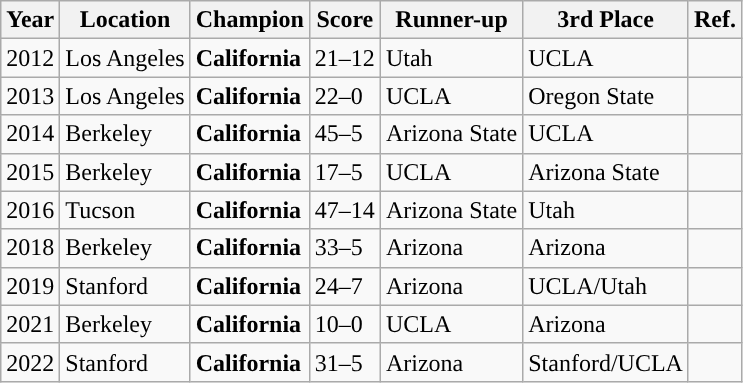<table class="wikitable sortable">
<tr>
<th>Year</th>
<th>Location</th>
<th>Champion</th>
<th>Score</th>
<th>Runner-up</th>
<th>3rd Place</th>
<th>Ref.</th>
</tr>
<tr>
<td>2012</td>
<td>Los Angeles</td>
<td><strong>California</strong></td>
<td>21–12</td>
<td>Utah</td>
<td>UCLA</td>
<td></td>
</tr>
<tr>
<td>2013</td>
<td>Los Angeles</td>
<td><strong>California</strong></td>
<td>22–0</td>
<td>UCLA</td>
<td>Oregon State</td>
<td></td>
</tr>
<tr>
<td>2014</td>
<td>Berkeley</td>
<td><strong>California</strong></td>
<td>45–5</td>
<td>Arizona State</td>
<td>UCLA</td>
<td></td>
</tr>
<tr>
<td>2015</td>
<td>Berkeley</td>
<td><strong>California</strong></td>
<td>17–5</td>
<td>UCLA</td>
<td>Arizona State</td>
<td></td>
</tr>
<tr>
<td>2016</td>
<td>Tucson</td>
<td><strong>California</strong></td>
<td>47–14</td>
<td>Arizona State</td>
<td>Utah</td>
<td></td>
</tr>
<tr>
<td>2018</td>
<td>Berkeley</td>
<td><strong>California</strong></td>
<td>33–5</td>
<td>Arizona</td>
<td>Arizona</td>
<td></td>
</tr>
<tr>
<td>2019</td>
<td>Stanford</td>
<td><strong>California</strong></td>
<td>24–7</td>
<td>Arizona</td>
<td>UCLA/Utah</td>
<td></td>
</tr>
<tr>
<td>2021</td>
<td>Berkeley</td>
<td><strong>California</strong></td>
<td>10–0</td>
<td>UCLA</td>
<td>Arizona</td>
<td></td>
</tr>
<tr>
<td>2022</td>
<td>Stanford</td>
<td><strong>California</strong></td>
<td>31–5</td>
<td>Arizona</td>
<td>Stanford/UCLA</td>
<td></td>
</tr>
</table>
